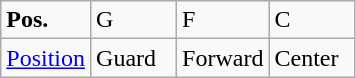<table class="wikitable">
<tr>
<td width="50"><strong>Pos.</strong></td>
<td width="50">G</td>
<td width="50">F</td>
<td width="50">C</td>
</tr>
<tr>
<td><a href='#'>Position</a></td>
<td>Guard</td>
<td>Forward</td>
<td>Center</td>
</tr>
</table>
